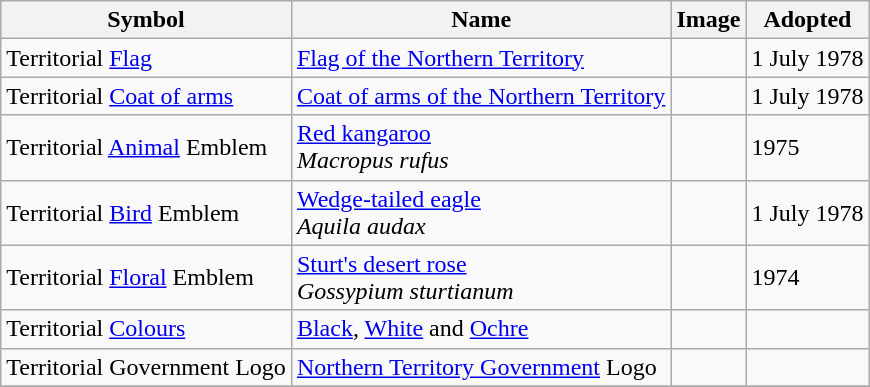<table class="wikitable sortable" border="1">
<tr>
<th>Symbol</th>
<th>Name</th>
<th>Image</th>
<th>Adopted</th>
</tr>
<tr>
<td>Territorial <a href='#'>Flag</a></td>
<td><a href='#'>Flag of the Northern Territory</a></td>
<td></td>
<td>1 July 1978</td>
</tr>
<tr>
<td>Territorial <a href='#'>Coat of arms</a></td>
<td><a href='#'>Coat of arms of the Northern Territory</a></td>
<td></td>
<td>1 July 1978</td>
</tr>
<tr>
<td>Territorial <a href='#'>Animal</a> Emblem</td>
<td><a href='#'>Red kangaroo</a><br> <em>Macropus rufus</em></td>
<td></td>
<td>1975</td>
</tr>
<tr>
<td>Territorial <a href='#'>Bird</a> Emblem</td>
<td><a href='#'>Wedge-tailed eagle</a><br> <em>Aquila audax</em></td>
<td></td>
<td>1 July 1978</td>
</tr>
<tr>
<td>Territorial <a href='#'>Floral</a> Emblem</td>
<td><a href='#'>Sturt's desert rose</a><br> <em>Gossypium sturtianum</em></td>
<td></td>
<td>1974</td>
</tr>
<tr>
<td>Territorial <a href='#'>Colours</a></td>
<td><a href='#'>Black</a>, <a href='#'>White</a> and <a href='#'>Ochre</a></td>
<td align=center></td>
<td></td>
</tr>
<tr>
<td>Territorial Government Logo</td>
<td><a href='#'>Northern Territory Government</a> Logo</td>
<td></td>
<td></td>
</tr>
<tr>
</tr>
</table>
